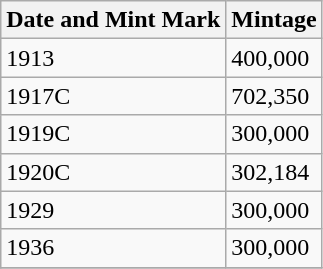<table class="wikitable">
<tr>
<th>Date and Mint Mark</th>
<th>Mintage</th>
</tr>
<tr>
<td>1913</td>
<td>400,000</td>
</tr>
<tr>
<td>1917C</td>
<td>702,350</td>
</tr>
<tr>
<td>1919C</td>
<td>300,000</td>
</tr>
<tr>
<td>1920C</td>
<td>302,184</td>
</tr>
<tr>
<td>1929</td>
<td>300,000</td>
</tr>
<tr>
<td>1936</td>
<td>300,000</td>
</tr>
<tr>
</tr>
</table>
